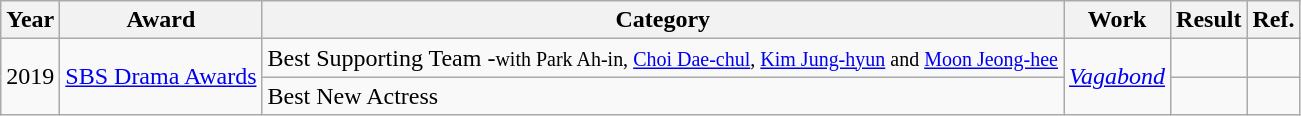<table class="wikitable">
<tr>
<th>Year</th>
<th>Award</th>
<th>Category</th>
<th>Work</th>
<th>Result</th>
<th>Ref.</th>
</tr>
<tr>
<td rowspan="2">2019</td>
<td rowspan="2"><a href='#'>SBS Drama Awards</a></td>
<td>Best Supporting Team -<small>with Park Ah-in, <a href='#'>Choi Dae-chul</a>, <a href='#'>Kim Jung-hyun</a> and <a href='#'>Moon Jeong-hee</a></small></td>
<td rowspan="2"><em><a href='#'>Vagabond</a></em></td>
<td></td>
<td rowspan="1"></td>
</tr>
<tr>
<td>Best New Actress</td>
<td></td>
<td></td>
</tr>
</table>
